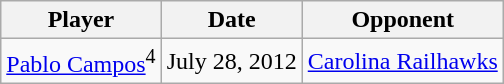<table class="wikitable">
<tr>
<th>Player</th>
<th>Date</th>
<th>Opponent</th>
</tr>
<tr>
<td><a href='#'>Pablo Campos</a><sup>4</sup></td>
<td>July 28, 2012</td>
<td><a href='#'>Carolina Railhawks</a></td>
</tr>
</table>
